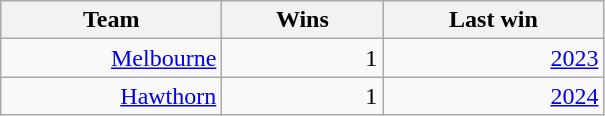<table class="wikitable sortable" style="text-align:right">
<tr>
<th align="center" width="140">Team</th>
<th align="center" width="100">Wins</th>
<th align="center" width="140">Last win</th>
</tr>
<tr>
<td><a href='#'>Melbourne</a></td>
<td>1</td>
<td><a href='#'>2023</a></td>
</tr>
<tr>
<td><a href='#'>Hawthorn</a></td>
<td>1</td>
<td><a href='#'>2024</a></td>
</tr>
</table>
